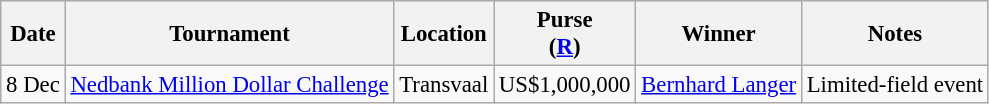<table class="wikitable" style="font-size:95%">
<tr>
<th>Date</th>
<th>Tournament</th>
<th>Location</th>
<th>Purse<br>(<a href='#'>R</a>)</th>
<th>Winner</th>
<th>Notes</th>
</tr>
<tr>
<td>8 Dec</td>
<td><a href='#'>Nedbank Million Dollar Challenge</a></td>
<td>Transvaal</td>
<td align=right>US$1,000,000</td>
<td> <a href='#'>Bernhard Langer</a></td>
<td>Limited-field event</td>
</tr>
</table>
